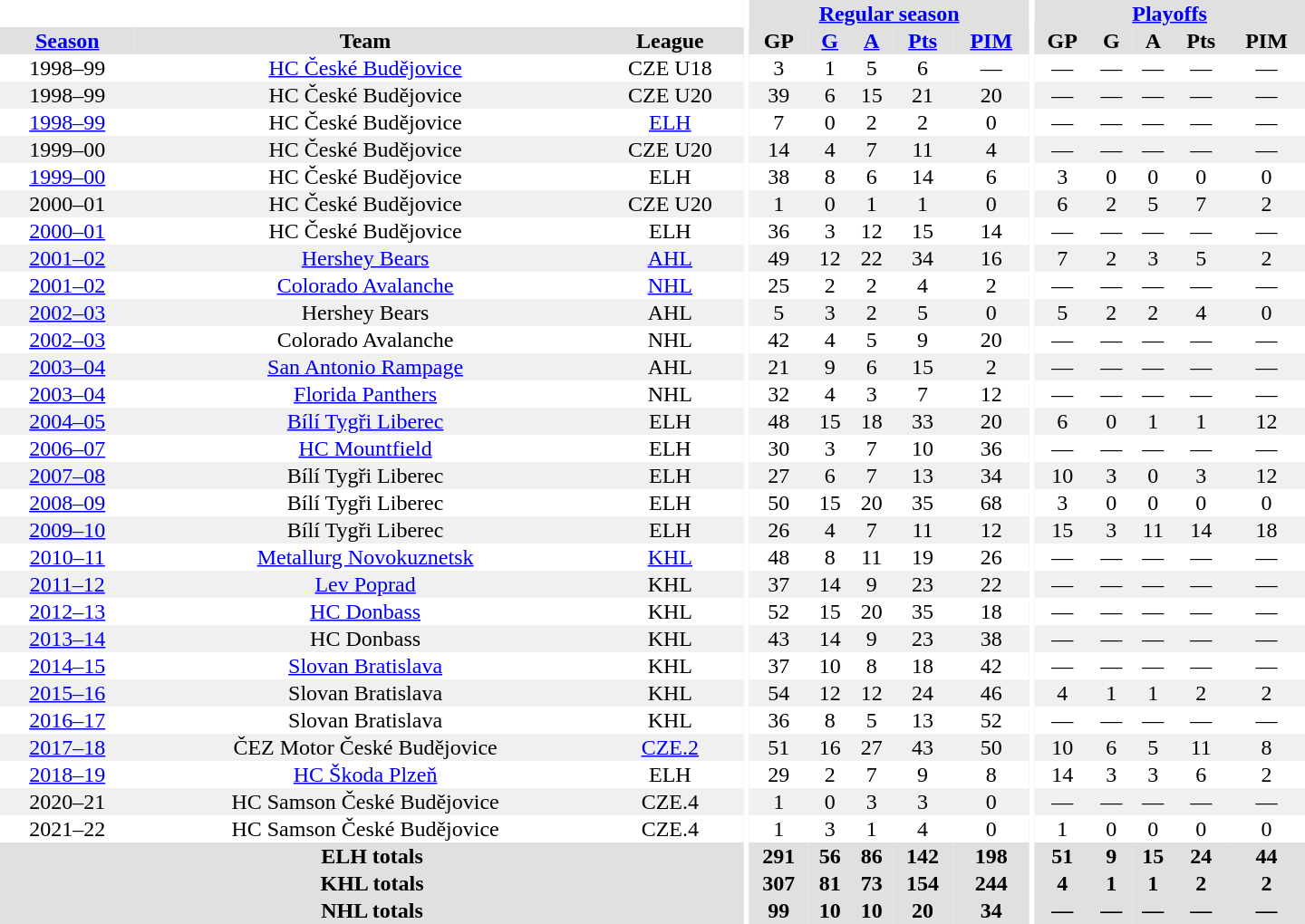<table border="0" cellpadding="1" cellspacing="0" style="text-align:center; width:60em">
<tr bgcolor="#e0e0e0">
<th colspan="3" bgcolor="#ffffff"></th>
<th rowspan="100" bgcolor="#ffffff"></th>
<th colspan="5"><a href='#'>Regular season</a></th>
<th rowspan="100" bgcolor="#ffffff"></th>
<th colspan="5"><a href='#'>Playoffs</a></th>
</tr>
<tr bgcolor="#e0e0e0">
<th><a href='#'>Season</a></th>
<th>Team</th>
<th>League</th>
<th>GP</th>
<th><a href='#'>G</a></th>
<th><a href='#'>A</a></th>
<th><a href='#'>Pts</a></th>
<th><a href='#'>PIM</a></th>
<th>GP</th>
<th>G</th>
<th>A</th>
<th>Pts</th>
<th>PIM</th>
</tr>
<tr>
<td>1998–99</td>
<td><a href='#'>HC České Budějovice</a></td>
<td>CZE U18</td>
<td>3</td>
<td>1</td>
<td>5</td>
<td>6</td>
<td>—</td>
<td>—</td>
<td>—</td>
<td>—</td>
<td>—</td>
<td>—</td>
</tr>
<tr bgcolor="#f0f0f0">
<td>1998–99</td>
<td>HC České Budějovice</td>
<td>CZE U20</td>
<td>39</td>
<td>6</td>
<td>15</td>
<td>21</td>
<td>20</td>
<td>—</td>
<td>—</td>
<td>—</td>
<td>—</td>
<td>—</td>
</tr>
<tr>
<td><a href='#'>1998–99</a></td>
<td>HC České Budějovice</td>
<td><a href='#'>ELH</a></td>
<td>7</td>
<td>0</td>
<td>2</td>
<td>2</td>
<td>0</td>
<td>—</td>
<td>—</td>
<td>—</td>
<td>—</td>
<td>—</td>
</tr>
<tr bgcolor="#f0f0f0">
<td>1999–00</td>
<td>HC České Budějovice</td>
<td>CZE U20</td>
<td>14</td>
<td>4</td>
<td>7</td>
<td>11</td>
<td>4</td>
<td>—</td>
<td>—</td>
<td>—</td>
<td>—</td>
<td>—</td>
</tr>
<tr>
<td><a href='#'>1999–00</a></td>
<td>HC České Budějovice</td>
<td>ELH</td>
<td>38</td>
<td>8</td>
<td>6</td>
<td>14</td>
<td>6</td>
<td>3</td>
<td>0</td>
<td>0</td>
<td>0</td>
<td>0</td>
</tr>
<tr bgcolor="#f0f0f0">
<td>2000–01</td>
<td>HC České Budějovice</td>
<td>CZE U20</td>
<td>1</td>
<td>0</td>
<td>1</td>
<td>1</td>
<td>0</td>
<td>6</td>
<td>2</td>
<td>5</td>
<td>7</td>
<td>2</td>
</tr>
<tr>
<td><a href='#'>2000–01</a></td>
<td>HC České Budějovice</td>
<td>ELH</td>
<td>36</td>
<td>3</td>
<td>12</td>
<td>15</td>
<td>14</td>
<td>—</td>
<td>—</td>
<td>—</td>
<td>—</td>
<td>—</td>
</tr>
<tr bgcolor="#f0f0f0">
<td><a href='#'>2001–02</a></td>
<td><a href='#'>Hershey Bears</a></td>
<td><a href='#'>AHL</a></td>
<td>49</td>
<td>12</td>
<td>22</td>
<td>34</td>
<td>16</td>
<td>7</td>
<td>2</td>
<td>3</td>
<td>5</td>
<td>2</td>
</tr>
<tr>
<td><a href='#'>2001–02</a></td>
<td><a href='#'>Colorado Avalanche</a></td>
<td><a href='#'>NHL</a></td>
<td>25</td>
<td>2</td>
<td>2</td>
<td>4</td>
<td>2</td>
<td>—</td>
<td>—</td>
<td>—</td>
<td>—</td>
<td>—</td>
</tr>
<tr bgcolor="#f0f0f0">
<td><a href='#'>2002–03</a></td>
<td>Hershey Bears</td>
<td>AHL</td>
<td>5</td>
<td>3</td>
<td>2</td>
<td>5</td>
<td>0</td>
<td>5</td>
<td>2</td>
<td>2</td>
<td>4</td>
<td>0</td>
</tr>
<tr>
<td><a href='#'>2002–03</a></td>
<td>Colorado Avalanche</td>
<td>NHL</td>
<td>42</td>
<td>4</td>
<td>5</td>
<td>9</td>
<td>20</td>
<td>—</td>
<td>—</td>
<td>—</td>
<td>—</td>
<td>—</td>
</tr>
<tr bgcolor="#f0f0f0">
<td><a href='#'>2003–04</a></td>
<td><a href='#'>San Antonio Rampage</a></td>
<td>AHL</td>
<td>21</td>
<td>9</td>
<td>6</td>
<td>15</td>
<td>2</td>
<td>—</td>
<td>—</td>
<td>—</td>
<td>—</td>
<td>—</td>
</tr>
<tr>
<td><a href='#'>2003–04</a></td>
<td><a href='#'>Florida Panthers</a></td>
<td>NHL</td>
<td>32</td>
<td>4</td>
<td>3</td>
<td>7</td>
<td>12</td>
<td>—</td>
<td>—</td>
<td>—</td>
<td>—</td>
<td>—</td>
</tr>
<tr bgcolor="#f0f0f0">
<td><a href='#'>2004–05</a></td>
<td><a href='#'>Bílí Tygři Liberec</a></td>
<td>ELH</td>
<td>48</td>
<td>15</td>
<td>18</td>
<td>33</td>
<td>20</td>
<td>6</td>
<td>0</td>
<td>1</td>
<td>1</td>
<td>12</td>
</tr>
<tr>
<td><a href='#'>2006–07</a></td>
<td><a href='#'>HC Mountfield</a></td>
<td>ELH</td>
<td>30</td>
<td>3</td>
<td>7</td>
<td>10</td>
<td>36</td>
<td>—</td>
<td>—</td>
<td>—</td>
<td>—</td>
<td>—</td>
</tr>
<tr bgcolor="#f0f0f0">
<td><a href='#'>2007–08</a></td>
<td>Bílí Tygři Liberec</td>
<td>ELH</td>
<td>27</td>
<td>6</td>
<td>7</td>
<td>13</td>
<td>34</td>
<td>10</td>
<td>3</td>
<td>0</td>
<td>3</td>
<td>12</td>
</tr>
<tr>
<td><a href='#'>2008–09</a></td>
<td>Bílí Tygři Liberec</td>
<td>ELH</td>
<td>50</td>
<td>15</td>
<td>20</td>
<td>35</td>
<td>68</td>
<td>3</td>
<td>0</td>
<td>0</td>
<td>0</td>
<td>0</td>
</tr>
<tr bgcolor="#f0f0f0">
<td><a href='#'>2009–10</a></td>
<td>Bílí Tygři Liberec</td>
<td>ELH</td>
<td>26</td>
<td>4</td>
<td>7</td>
<td>11</td>
<td>12</td>
<td>15</td>
<td>3</td>
<td>11</td>
<td>14</td>
<td>18</td>
</tr>
<tr>
<td><a href='#'>2010–11</a></td>
<td><a href='#'>Metallurg Novokuznetsk</a></td>
<td><a href='#'>KHL</a></td>
<td>48</td>
<td>8</td>
<td>11</td>
<td>19</td>
<td>26</td>
<td>—</td>
<td>—</td>
<td>—</td>
<td>—</td>
<td>—</td>
</tr>
<tr bgcolor="#f0f0f0">
<td><a href='#'>2011–12</a></td>
<td><a href='#'>Lev Poprad</a></td>
<td>KHL</td>
<td>37</td>
<td>14</td>
<td>9</td>
<td>23</td>
<td>22</td>
<td>—</td>
<td>—</td>
<td>—</td>
<td>—</td>
<td>—</td>
</tr>
<tr>
<td><a href='#'>2012–13</a></td>
<td><a href='#'>HC Donbass</a></td>
<td>KHL</td>
<td>52</td>
<td>15</td>
<td>20</td>
<td>35</td>
<td>18</td>
<td>—</td>
<td>—</td>
<td>—</td>
<td>—</td>
<td>—</td>
</tr>
<tr bgcolor="#f0f0f0">
<td><a href='#'>2013–14</a></td>
<td>HC Donbass</td>
<td>KHL</td>
<td>43</td>
<td>14</td>
<td>9</td>
<td>23</td>
<td>38</td>
<td>—</td>
<td>—</td>
<td>—</td>
<td>—</td>
<td>—</td>
</tr>
<tr>
<td><a href='#'>2014–15</a></td>
<td><a href='#'>Slovan Bratislava</a></td>
<td>KHL</td>
<td>37</td>
<td>10</td>
<td>8</td>
<td>18</td>
<td>42</td>
<td>—</td>
<td>—</td>
<td>—</td>
<td>—</td>
<td>—</td>
</tr>
<tr bgcolor="#f0f0f0">
<td><a href='#'>2015–16</a></td>
<td>Slovan Bratislava</td>
<td>KHL</td>
<td>54</td>
<td>12</td>
<td>12</td>
<td>24</td>
<td>46</td>
<td>4</td>
<td>1</td>
<td>1</td>
<td>2</td>
<td>2</td>
</tr>
<tr>
<td><a href='#'>2016–17</a></td>
<td>Slovan Bratislava</td>
<td>KHL</td>
<td>36</td>
<td>8</td>
<td>5</td>
<td>13</td>
<td>52</td>
<td>—</td>
<td>—</td>
<td>—</td>
<td>—</td>
<td>—</td>
</tr>
<tr bgcolor="#f0f0f0">
<td><a href='#'>2017–18</a></td>
<td>ČEZ Motor České Budějovice</td>
<td><a href='#'>CZE.2</a></td>
<td>51</td>
<td>16</td>
<td>27</td>
<td>43</td>
<td>50</td>
<td>10</td>
<td>6</td>
<td>5</td>
<td>11</td>
<td>8</td>
</tr>
<tr>
<td><a href='#'>2018–19</a></td>
<td><a href='#'>HC Škoda Plzeň</a></td>
<td>ELH</td>
<td>29</td>
<td>2</td>
<td>7</td>
<td>9</td>
<td>8</td>
<td>14</td>
<td>3</td>
<td>3</td>
<td>6</td>
<td>2</td>
</tr>
<tr bgcolor="#f0f0f0">
<td>2020–21</td>
<td>HC Samson České Budějovice</td>
<td>CZE.4</td>
<td>1</td>
<td>0</td>
<td>3</td>
<td>3</td>
<td>0</td>
<td>—</td>
<td>—</td>
<td>—</td>
<td>—</td>
<td>—</td>
</tr>
<tr>
<td>2021–22</td>
<td>HC Samson České Budějovice</td>
<td>CZE.4</td>
<td>1</td>
<td>3</td>
<td>1</td>
<td>4</td>
<td>0</td>
<td>1</td>
<td>0</td>
<td>0</td>
<td>0</td>
<td>0</td>
</tr>
<tr bgcolor="#e0e0e0">
<th colspan="3">ELH totals</th>
<th>291</th>
<th>56</th>
<th>86</th>
<th>142</th>
<th>198</th>
<th>51</th>
<th>9</th>
<th>15</th>
<th>24</th>
<th>44</th>
</tr>
<tr bgcolor="#e0e0e0">
<th colspan="3">KHL totals</th>
<th>307</th>
<th>81</th>
<th>73</th>
<th>154</th>
<th>244</th>
<th>4</th>
<th>1</th>
<th>1</th>
<th>2</th>
<th>2</th>
</tr>
<tr bgcolor="#e0e0e0">
<th colspan="3">NHL totals</th>
<th>99</th>
<th>10</th>
<th>10</th>
<th>20</th>
<th>34</th>
<th>—</th>
<th>—</th>
<th>—</th>
<th>—</th>
<th>—</th>
</tr>
</table>
